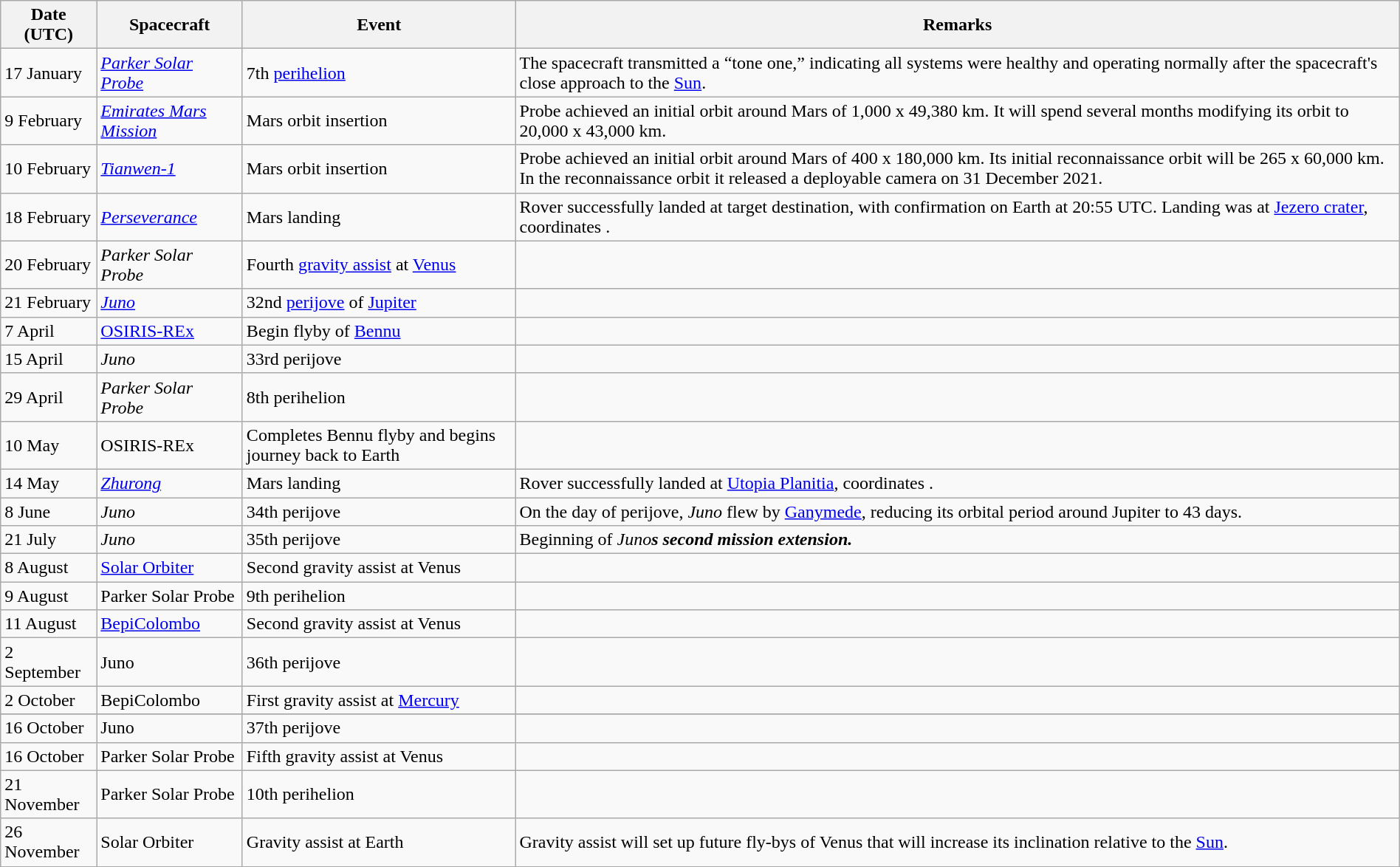<table class="wikitable" style="width:100%;">
<tr>
<th>Date (UTC)</th>
<th>Spacecraft</th>
<th>Event</th>
<th>Remarks</th>
</tr>
<tr>
<td>17 January</td>
<td><em><a href='#'>Parker Solar Probe</a></em></td>
<td>7th <a href='#'>perihelion</a></td>
<td>The spacecraft transmitted a “tone one,” indicating all systems were healthy and operating normally after the spacecraft's close approach to the <a href='#'>Sun</a>.</td>
</tr>
<tr>
<td>9 February</td>
<td><em><a href='#'>Emirates Mars Mission</a></em></td>
<td>Mars orbit insertion</td>
<td>Probe achieved an initial orbit around Mars of 1,000 x 49,380 km. It will spend several months modifying its orbit to 20,000 x 43,000 km.</td>
</tr>
<tr>
<td>10 February</td>
<td><em><a href='#'>Tianwen-1</a></em></td>
<td>Mars orbit insertion</td>
<td>Probe achieved an initial orbit around Mars of 400 x 180,000 km. Its initial reconnaissance orbit will be 265 x 60,000 km. In the reconnaissance orbit it released a deployable camera on 31 December 2021.</td>
</tr>
<tr>
<td>18 February</td>
<td><em><a href='#'>Perseverance</a></em></td>
<td>Mars landing</td>
<td>Rover successfully landed at target destination, with confirmation on Earth at 20:55 UTC. Landing was at <a href='#'>Jezero crater</a>, coordinates .</td>
</tr>
<tr>
<td>20 February</td>
<td><em>Parker Solar Probe</em></td>
<td>Fourth <a href='#'>gravity assist</a> at <a href='#'>Venus</a></td>
<td></td>
</tr>
<tr>
<td>21 February</td>
<td><a href='#'><em>Juno</em></a></td>
<td>32nd <a href='#'>perijove</a> of <a href='#'>Jupiter</a></td>
<td></td>
</tr>
<tr>
<td>7 April</td>
<td><a href='#'>OSIRIS-REx</a></td>
<td>Begin flyby of <a href='#'>Bennu</a></td>
<td></td>
</tr>
<tr>
<td>15 April</td>
<td><em>Juno</em></td>
<td>33rd perijove</td>
<td></td>
</tr>
<tr>
<td>29 April</td>
<td><em>Parker Solar Probe</em></td>
<td>8th perihelion</td>
<td></td>
</tr>
<tr>
<td>10 May</td>
<td>OSIRIS-REx</td>
<td>Completes Bennu flyby and begins journey back to Earth</td>
<td></td>
</tr>
<tr>
<td>14 May</td>
<td><em><a href='#'>Zhurong</a></em></td>
<td>Mars landing</td>
<td>Rover successfully landed at <a href='#'>Utopia Planitia</a>, coordinates .</td>
</tr>
<tr>
<td>8 June</td>
<td><em>Juno</em></td>
<td>34th perijove</td>
<td>On the day of perijove, <em>Juno</em> flew by <a href='#'>Ganymede</a>, reducing its orbital period around Jupiter to 43 days.</td>
</tr>
<tr>
<td>21 July</td>
<td><em>Juno</em></td>
<td>35th perijove</td>
<td>Beginning of <em>Juno<strong>s second mission extension.</td>
</tr>
<tr>
<td>8 August</td>
<td><a href='#'>Solar Orbiter</a></td>
<td>Second gravity assist at Venus</td>
<td></td>
</tr>
<tr>
<td>9 August</td>
<td></em>Parker Solar Probe<em></td>
<td>9th perihelion</td>
<td></td>
</tr>
<tr>
<td>11 August</td>
<td></em><a href='#'>BepiColombo</a><em></td>
<td>Second gravity assist at Venus</td>
<td></td>
</tr>
<tr>
<td>2 September</td>
<td></em>Juno<em></td>
<td>36th perijove</td>
<td></td>
</tr>
<tr>
<td>2 October</td>
<td></em>BepiColombo<em></td>
<td>First gravity assist at <a href='#'>Mercury</a></td>
<td></td>
</tr>
<tr>
</tr>
<tr>
<td>16 October</td>
<td></em>Juno<em></td>
<td>37th perijove</td>
<td></td>
</tr>
<tr>
<td>16 October</td>
<td></em>Parker Solar Probe<em></td>
<td>Fifth gravity assist at Venus</td>
<td></td>
</tr>
<tr>
<td>21 November</td>
<td></em>Parker Solar Probe<em></td>
<td>10th perihelion</td>
<td></td>
</tr>
<tr>
<td>26 November</td>
<td>Solar Orbiter</td>
<td>Gravity assist at Earth</td>
<td>Gravity assist will set up future fly-bys of Venus that will increase its inclination relative to the <a href='#'>Sun</a>.</td>
</tr>
</table>
